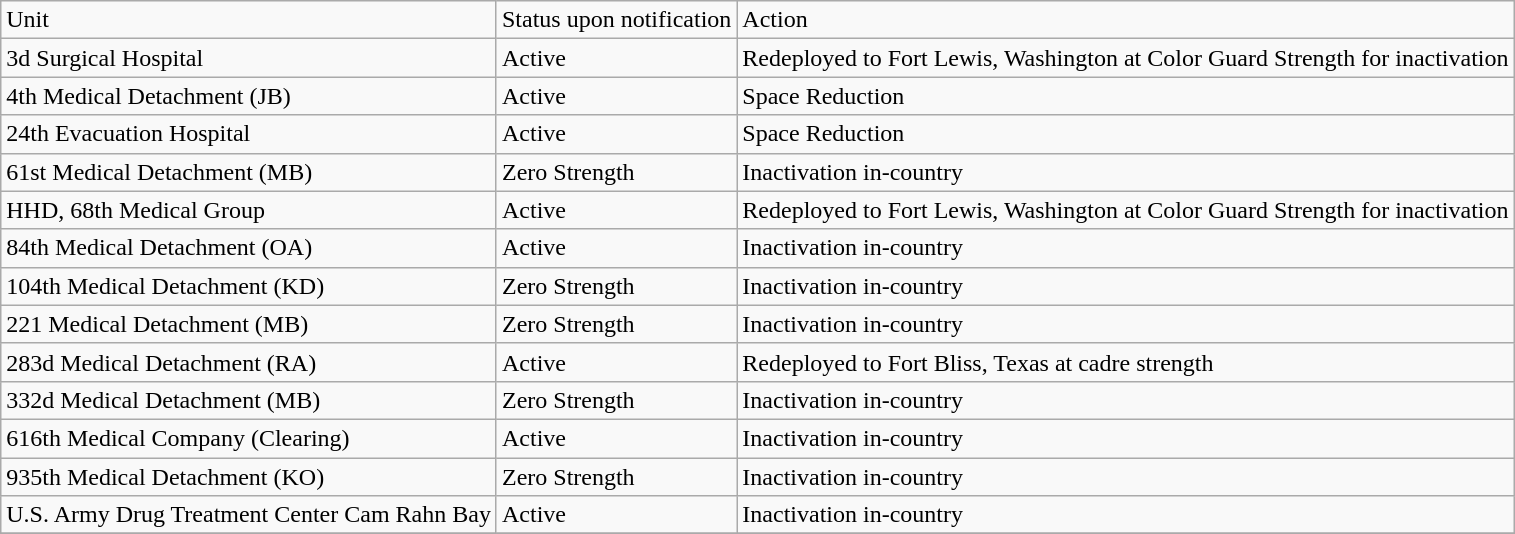<table class="wikitable">
<tr>
<td>Unit</td>
<td>Status upon notification</td>
<td>Action</td>
</tr>
<tr>
<td>3d Surgical Hospital</td>
<td>Active</td>
<td>Redeployed to Fort Lewis, Washington at Color Guard Strength for inactivation</td>
</tr>
<tr>
<td>4th Medical Detachment (JB)</td>
<td>Active</td>
<td>Space Reduction</td>
</tr>
<tr>
<td>24th Evacuation Hospital</td>
<td>Active</td>
<td>Space Reduction</td>
</tr>
<tr>
<td>61st Medical Detachment (MB)</td>
<td>Zero Strength</td>
<td>Inactivation in-country</td>
</tr>
<tr>
<td>HHD, 68th Medical Group</td>
<td>Active</td>
<td>Redeployed to Fort Lewis, Washington at Color Guard Strength for inactivation</td>
</tr>
<tr>
<td>84th Medical Detachment (OA)</td>
<td>Active</td>
<td>Inactivation in-country</td>
</tr>
<tr>
<td>104th Medical Detachment (KD)</td>
<td>Zero Strength</td>
<td>Inactivation in-country</td>
</tr>
<tr>
<td>221 Medical Detachment (MB)</td>
<td>Zero Strength</td>
<td>Inactivation in-country</td>
</tr>
<tr>
<td>283d Medical Detachment (RA)</td>
<td>Active</td>
<td>Redeployed to Fort Bliss, Texas at cadre strength</td>
</tr>
<tr>
<td>332d Medical Detachment (MB)</td>
<td>Zero Strength</td>
<td>Inactivation in-country</td>
</tr>
<tr>
<td>616th Medical Company (Clearing)</td>
<td>Active</td>
<td>Inactivation in-country</td>
</tr>
<tr>
<td>935th Medical Detachment (KO)</td>
<td>Zero Strength</td>
<td>Inactivation in-country</td>
</tr>
<tr>
<td>U.S. Army Drug Treatment Center Cam Rahn Bay</td>
<td>Active</td>
<td>Inactivation in-country</td>
</tr>
<tr>
</tr>
</table>
